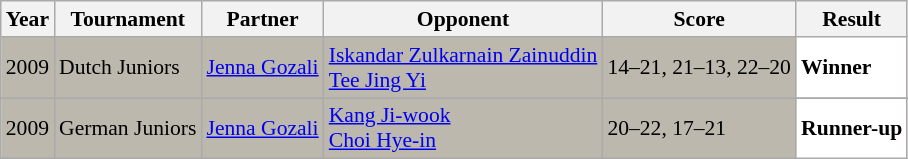<table class="sortable wikitable" style="font-size: 90%;">
<tr>
<th>Year</th>
<th>Tournament</th>
<th>Partner</th>
<th>Opponent</th>
<th>Score</th>
<th>Result</th>
</tr>
<tr style="background:#BDB8AD">
<td align="center">2009</td>
<td align="left">Dutch Juniors</td>
<td align="left"> <a href='#'>Jenna Gozali</a></td>
<td align="left"> <a href='#'>Iskandar Zulkarnain Zainuddin</a> <br>  <a href='#'>Tee Jing Yi</a></td>
<td align="left">14–21, 21–13, 22–20</td>
<td style="text-align:left; background:white"> <strong>Winner</strong></td>
</tr>
<tr>
</tr>
<tr style="background:#BDB8AD">
<td align="center">2009</td>
<td align="left">German Juniors</td>
<td align="left"> <a href='#'>Jenna Gozali</a></td>
<td align="left"> <a href='#'>Kang Ji-wook</a> <br>  <a href='#'>Choi Hye-in</a></td>
<td align="left">20–22, 17–21</td>
<td style="text-align:left; background:white"> <strong>Runner-up</strong></td>
</tr>
</table>
